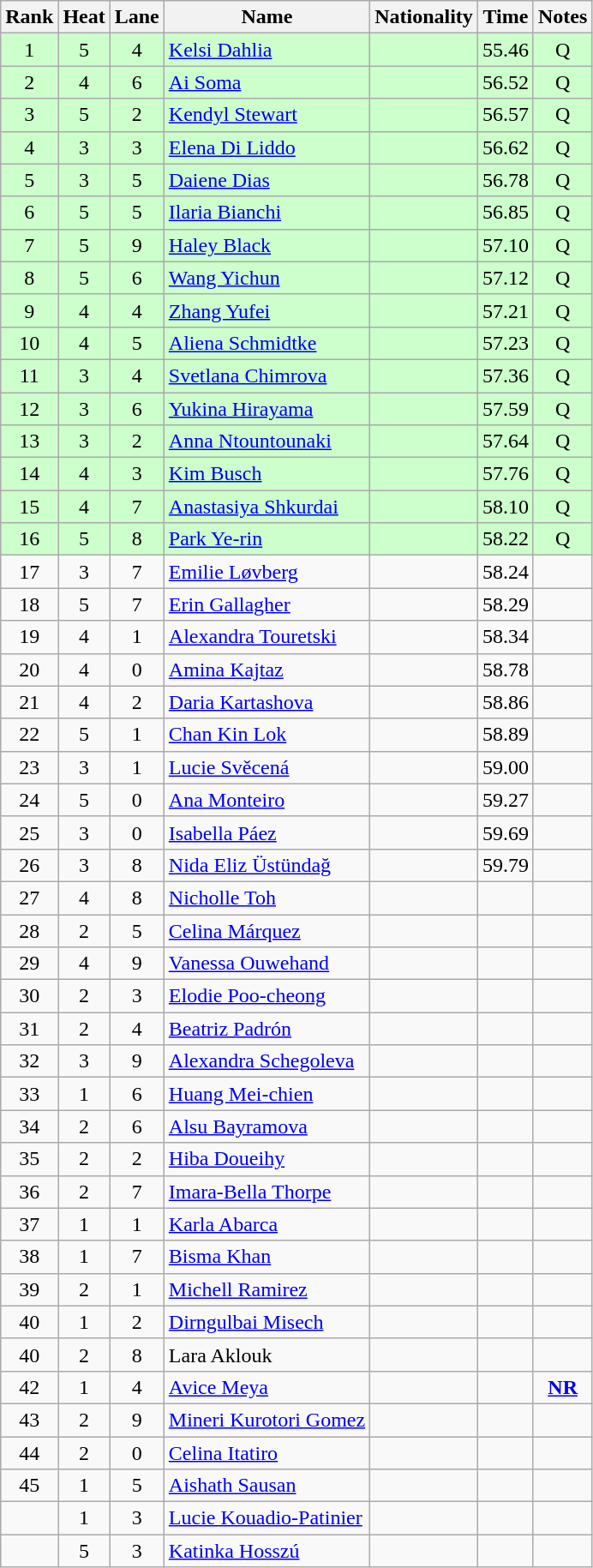<table class="wikitable sortable" style="text-align:center">
<tr>
<th>Rank</th>
<th>Heat</th>
<th>Lane</th>
<th>Name</th>
<th>Nationality</th>
<th>Time</th>
<th>Notes</th>
</tr>
<tr bgcolor=ccffcc>
<td>1</td>
<td>5</td>
<td>4</td>
<td align=left><a href='#'>Kelsi Dahlia</a></td>
<td align=left></td>
<td>55.46</td>
<td>Q</td>
</tr>
<tr bgcolor=ccffcc>
<td>2</td>
<td>4</td>
<td>6</td>
<td align=left><a href='#'>Ai Soma</a></td>
<td align=left></td>
<td>56.52</td>
<td>Q</td>
</tr>
<tr bgcolor=ccffcc>
<td>3</td>
<td>5</td>
<td>2</td>
<td align=left><a href='#'>Kendyl Stewart</a></td>
<td align=left></td>
<td>56.57</td>
<td>Q</td>
</tr>
<tr bgcolor=ccffcc>
<td>4</td>
<td>3</td>
<td>3</td>
<td align=left><a href='#'>Elena Di Liddo</a></td>
<td align=left></td>
<td>56.62</td>
<td>Q</td>
</tr>
<tr bgcolor=ccffcc>
<td>5</td>
<td>3</td>
<td>5</td>
<td align=left><a href='#'>Daiene Dias</a></td>
<td align=left></td>
<td>56.78</td>
<td>Q</td>
</tr>
<tr bgcolor=ccffcc>
<td>6</td>
<td>5</td>
<td>5</td>
<td align=left><a href='#'>Ilaria Bianchi</a></td>
<td align=left></td>
<td>56.85</td>
<td>Q</td>
</tr>
<tr bgcolor=ccffcc>
<td>7</td>
<td>5</td>
<td>9</td>
<td align=left><a href='#'>Haley Black</a></td>
<td align=left></td>
<td>57.10</td>
<td>Q</td>
</tr>
<tr bgcolor=ccffcc>
<td>8</td>
<td>5</td>
<td>6</td>
<td align=left><a href='#'>Wang Yichun</a></td>
<td align=left></td>
<td>57.12</td>
<td>Q</td>
</tr>
<tr bgcolor=ccffcc>
<td>9</td>
<td>4</td>
<td>4</td>
<td align=left><a href='#'>Zhang Yufei</a></td>
<td align=left></td>
<td>57.21</td>
<td>Q</td>
</tr>
<tr bgcolor=ccffcc>
<td>10</td>
<td>4</td>
<td>5</td>
<td align=left><a href='#'>Aliena Schmidtke</a></td>
<td align=left></td>
<td>57.23</td>
<td>Q</td>
</tr>
<tr bgcolor=ccffcc>
<td>11</td>
<td>3</td>
<td>4</td>
<td align=left><a href='#'>Svetlana Chimrova</a></td>
<td align=left></td>
<td>57.36</td>
<td>Q</td>
</tr>
<tr bgcolor=ccffcc>
<td>12</td>
<td>3</td>
<td>6</td>
<td align=left><a href='#'>Yukina Hirayama</a></td>
<td align=left></td>
<td>57.59</td>
<td>Q</td>
</tr>
<tr bgcolor=ccffcc>
<td>13</td>
<td>3</td>
<td>2</td>
<td align=left><a href='#'>Anna Ntountounaki</a></td>
<td align=left></td>
<td>57.64</td>
<td>Q</td>
</tr>
<tr bgcolor=ccffcc>
<td>14</td>
<td>4</td>
<td>3</td>
<td align=left><a href='#'>Kim Busch</a></td>
<td align=left></td>
<td>57.76</td>
<td>Q</td>
</tr>
<tr bgcolor=ccffcc>
<td>15</td>
<td>4</td>
<td>7</td>
<td align=left><a href='#'>Anastasiya Shkurdai</a></td>
<td align=left></td>
<td>58.10</td>
<td>Q</td>
</tr>
<tr bgcolor=ccffcc>
<td>16</td>
<td>5</td>
<td>8</td>
<td align=left><a href='#'>Park Ye-rin</a></td>
<td align=left></td>
<td>58.22</td>
<td>Q</td>
</tr>
<tr>
<td>17</td>
<td>3</td>
<td>7</td>
<td align=left><a href='#'>Emilie Løvberg</a></td>
<td align=left></td>
<td>58.24</td>
<td></td>
</tr>
<tr>
<td>18</td>
<td>5</td>
<td>7</td>
<td align=left><a href='#'>Erin Gallagher</a></td>
<td align=left></td>
<td>58.29</td>
<td></td>
</tr>
<tr>
<td>19</td>
<td>4</td>
<td>1</td>
<td align=left><a href='#'>Alexandra Touretski</a></td>
<td align=left></td>
<td>58.34</td>
<td></td>
</tr>
<tr>
<td>20</td>
<td>4</td>
<td>0</td>
<td align=left><a href='#'>Amina Kajtaz</a></td>
<td align=left></td>
<td>58.78</td>
<td></td>
</tr>
<tr>
<td>21</td>
<td>4</td>
<td>2</td>
<td align=left><a href='#'>Daria Kartashova</a></td>
<td align=left></td>
<td>58.86</td>
<td></td>
</tr>
<tr>
<td>22</td>
<td>5</td>
<td>1</td>
<td align=left><a href='#'>Chan Kin Lok</a></td>
<td align=left></td>
<td>58.89</td>
<td></td>
</tr>
<tr>
<td>23</td>
<td>3</td>
<td>1</td>
<td align=left><a href='#'>Lucie Svěcená</a></td>
<td align=left></td>
<td>59.00</td>
<td></td>
</tr>
<tr>
<td>24</td>
<td>5</td>
<td>0</td>
<td align=left><a href='#'>Ana Monteiro</a></td>
<td align=left></td>
<td>59.27</td>
<td></td>
</tr>
<tr>
<td>25</td>
<td>3</td>
<td>0</td>
<td align=left><a href='#'>Isabella Páez</a></td>
<td align=left></td>
<td>59.69</td>
<td></td>
</tr>
<tr>
<td>26</td>
<td>3</td>
<td>8</td>
<td align=left><a href='#'>Nida Eliz Üstündağ</a></td>
<td align=left></td>
<td>59.79</td>
<td></td>
</tr>
<tr>
<td>27</td>
<td>4</td>
<td>8</td>
<td align=left><a href='#'>Nicholle Toh</a></td>
<td align=left></td>
<td></td>
<td></td>
</tr>
<tr>
<td>28</td>
<td>2</td>
<td>5</td>
<td align=left><a href='#'>Celina Márquez</a></td>
<td align=left></td>
<td></td>
<td></td>
</tr>
<tr>
<td>29</td>
<td>4</td>
<td>9</td>
<td align=left><a href='#'>Vanessa Ouwehand</a></td>
<td align=left></td>
<td></td>
<td></td>
</tr>
<tr>
<td>30</td>
<td>2</td>
<td>3</td>
<td align=left><a href='#'>Elodie Poo-cheong</a></td>
<td align=left></td>
<td></td>
<td></td>
</tr>
<tr>
<td>31</td>
<td>2</td>
<td>4</td>
<td align=left><a href='#'>Beatriz Padrón</a></td>
<td align=left></td>
<td></td>
<td></td>
</tr>
<tr>
<td>32</td>
<td>3</td>
<td>9</td>
<td align=left><a href='#'>Alexandra Schegoleva</a></td>
<td align=left></td>
<td></td>
<td></td>
</tr>
<tr>
<td>33</td>
<td>1</td>
<td>6</td>
<td align=left><a href='#'>Huang Mei-chien</a></td>
<td align=left></td>
<td></td>
<td></td>
</tr>
<tr>
<td>34</td>
<td>2</td>
<td>6</td>
<td align=left><a href='#'>Alsu Bayramova</a></td>
<td align=left></td>
<td></td>
<td></td>
</tr>
<tr>
<td>35</td>
<td>2</td>
<td>2</td>
<td align=left><a href='#'>Hiba Doueihy</a></td>
<td align=left></td>
<td></td>
<td></td>
</tr>
<tr>
<td>36</td>
<td>2</td>
<td>7</td>
<td align=left><a href='#'>Imara-Bella Thorpe</a></td>
<td align=left></td>
<td></td>
<td></td>
</tr>
<tr>
<td>37</td>
<td>1</td>
<td>1</td>
<td align=left><a href='#'>Karla Abarca</a></td>
<td align=left></td>
<td></td>
<td></td>
</tr>
<tr>
<td>38</td>
<td>1</td>
<td>7</td>
<td align=left><a href='#'>Bisma Khan</a></td>
<td align=left></td>
<td></td>
<td></td>
</tr>
<tr>
<td>39</td>
<td>2</td>
<td>1</td>
<td align=left><a href='#'>Michell Ramirez</a></td>
<td align=left></td>
<td></td>
<td></td>
</tr>
<tr>
<td>40</td>
<td>1</td>
<td>2</td>
<td align=left><a href='#'>Dirngulbai Misech</a></td>
<td align=left></td>
<td></td>
<td></td>
</tr>
<tr>
<td>40</td>
<td>2</td>
<td>8</td>
<td align=left>Lara Aklouk</td>
<td align=left></td>
<td></td>
<td></td>
</tr>
<tr>
<td>42</td>
<td>1</td>
<td>4</td>
<td align=left><a href='#'>Avice Meya</a></td>
<td align=left></td>
<td></td>
<td><strong><a href='#'>NR</a></strong></td>
</tr>
<tr>
<td>43</td>
<td>2</td>
<td>9</td>
<td align=left><a href='#'>Mineri Kurotori Gomez</a></td>
<td align=left></td>
<td></td>
<td></td>
</tr>
<tr>
<td>44</td>
<td>2</td>
<td>0</td>
<td align=left><a href='#'>Celina Itatiro</a></td>
<td align=left></td>
<td></td>
<td></td>
</tr>
<tr>
<td>45</td>
<td>1</td>
<td>5</td>
<td align=left><a href='#'>Aishath Sausan</a></td>
<td align=left></td>
<td></td>
<td></td>
</tr>
<tr>
<td></td>
<td>1</td>
<td>3</td>
<td align=left><a href='#'>Lucie Kouadio-Patinier</a></td>
<td align=left></td>
<td></td>
<td></td>
</tr>
<tr>
<td></td>
<td>5</td>
<td>3</td>
<td align=left><a href='#'>Katinka Hosszú</a></td>
<td align=left></td>
<td></td>
<td></td>
</tr>
</table>
